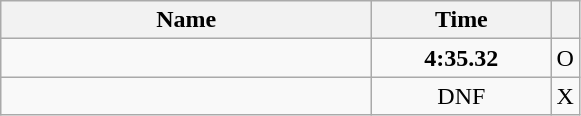<table class="wikitable" style="text-align:center;">
<tr>
<th style="width:15em">Name</th>
<th style="width:7em">Time</th>
<th></th>
</tr>
<tr>
<td align=left></td>
<td><strong>4:35.32</strong></td>
<td>O</td>
</tr>
<tr>
<td align=left></td>
<td>DNF</td>
<td>X</td>
</tr>
</table>
